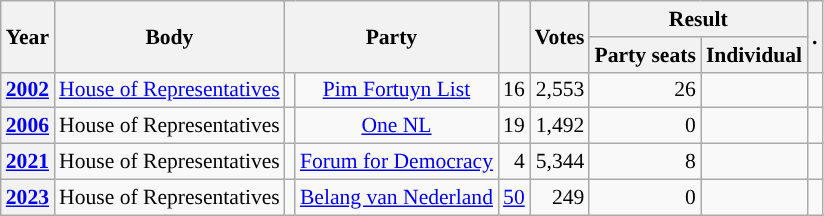<table class="wikitable plainrowheaders sortable" border=2 cellpadding=4 cellspacing=0 style="border: 1px #aaa solid; font-size: 90%; text-align:center;">
<tr>
<th scope="col" rowspan=2>Year</th>
<th scope="col" rowspan=2>Body</th>
<th scope="col" colspan=2 rowspan=2>Party</th>
<th scope="col" rowspan=2></th>
<th scope="col" rowspan=2>Votes</th>
<th scope="colgroup" colspan=2>Result</th>
<th scope="col" rowspan=2 class="unsortable">.</th>
</tr>
<tr>
<th scope="col">Party seats</th>
<th scope="col">Individual</th>
</tr>
<tr>
<th scope="row"><a href='#'>2002</a></th>
<td><a href='#'>House of Representatives</a></td>
<td style="background-color:"></td>
<td><a href='#'>Pim Fortuyn List</a></td>
<td style=text-align:right>16</td>
<td style=text-align:right>2,553</td>
<td style=text-align:right>26</td>
<td></td>
<td></td>
</tr>
<tr>
<th scope="row"><a href='#'>2006</a></th>
<td>House of Representatives</td>
<td style="background-color:"></td>
<td><a href='#'>One NL</a></td>
<td style=text-align:right>19</td>
<td style=text-align:right>1,492</td>
<td style=text-align:right>0</td>
<td></td>
<td></td>
</tr>
<tr>
<th scope="row"><a href='#'>2021</a></th>
<td>House of Representatives</td>
<td style="background-color:"></td>
<td><a href='#'>Forum for Democracy</a></td>
<td style=text-align:right>4</td>
<td style=text-align:right>5,344</td>
<td style=text-align:right>8</td>
<td></td>
<td></td>
</tr>
<tr>
<th scope="row"><a href='#'>2023</a></th>
<td>House of Representatives</td>
<td style="background-color:"></td>
<td><a href='#'>Belang van Nederland</a></td>
<td style=text-align:right><a href='#'>50</a></td>
<td style=text-align:right>249</td>
<td style=text-align:right>0</td>
<td></td>
<td></td>
</tr>
</table>
